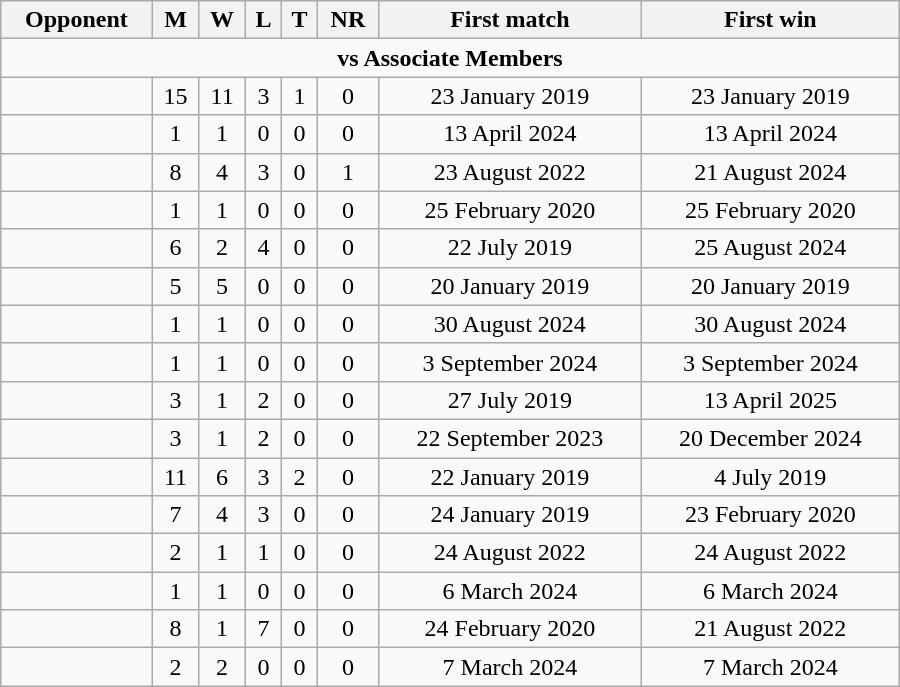<table class="wikitable" style="text-align: center; width: 600px;">
<tr>
<th>Opponent</th>
<th>M</th>
<th>W</th>
<th>L</th>
<th>T</th>
<th>NR</th>
<th>First match</th>
<th>First win</th>
</tr>
<tr>
<td colspan="8" style="text-align:center;"><strong>vs Associate Members</strong></td>
</tr>
<tr>
<td align=left></td>
<td>15</td>
<td>11</td>
<td>3</td>
<td>1</td>
<td>0</td>
<td>23 January 2019</td>
<td>23 January 2019</td>
</tr>
<tr>
<td align=left></td>
<td>1</td>
<td>1</td>
<td>0</td>
<td>0</td>
<td>0</td>
<td>13 April 2024</td>
<td>13 April 2024</td>
</tr>
<tr>
<td align=left></td>
<td>8</td>
<td>4</td>
<td>3</td>
<td>0</td>
<td>1</td>
<td>23 August 2022</td>
<td>21 August 2024</td>
</tr>
<tr>
<td align=left></td>
<td>1</td>
<td>1</td>
<td>0</td>
<td>0</td>
<td>0</td>
<td>25 February 2020</td>
<td>25 February 2020</td>
</tr>
<tr>
<td align=left></td>
<td>6</td>
<td>2</td>
<td>4</td>
<td>0</td>
<td>0</td>
<td>22 July 2019</td>
<td>25 August 2024</td>
</tr>
<tr>
<td align=left></td>
<td>5</td>
<td>5</td>
<td>0</td>
<td>0</td>
<td>0</td>
<td>20 January 2019</td>
<td>20 January 2019</td>
</tr>
<tr>
<td align=left></td>
<td>1</td>
<td>1</td>
<td>0</td>
<td>0</td>
<td>0</td>
<td>30 August 2024</td>
<td>30 August 2024</td>
</tr>
<tr>
<td align="left"></td>
<td>1</td>
<td>1</td>
<td>0</td>
<td>0</td>
<td>0</td>
<td>3 September 2024</td>
<td>3 September 2024</td>
</tr>
<tr>
<td align=left></td>
<td>3</td>
<td>1</td>
<td>2</td>
<td>0</td>
<td>0</td>
<td>27 July 2019</td>
<td>13 April 2025</td>
</tr>
<tr>
<td align=left></td>
<td>3</td>
<td>1</td>
<td>2</td>
<td>0</td>
<td>0</td>
<td>22 September 2023</td>
<td>20 December 2024</td>
</tr>
<tr>
<td align=left></td>
<td>11</td>
<td>6</td>
<td>3</td>
<td>2</td>
<td>0</td>
<td>22 January 2019</td>
<td>4 July 2019</td>
</tr>
<tr>
<td align=left></td>
<td>7</td>
<td>4</td>
<td>3</td>
<td>0</td>
<td>0</td>
<td>24 January 2019</td>
<td>23 February 2020</td>
</tr>
<tr>
<td align=left></td>
<td>2</td>
<td>1</td>
<td>1</td>
<td>0</td>
<td>0</td>
<td>24 August 2022</td>
<td>24 August 2022</td>
</tr>
<tr>
<td align=left></td>
<td>1</td>
<td>1</td>
<td>0</td>
<td>0</td>
<td>0</td>
<td>6 March 2024</td>
<td>6 March 2024</td>
</tr>
<tr>
<td align=left></td>
<td>8</td>
<td>1</td>
<td>7</td>
<td>0</td>
<td>0</td>
<td>24 February 2020</td>
<td>21 August 2022</td>
</tr>
<tr>
<td align=left></td>
<td>2</td>
<td>2</td>
<td>0</td>
<td>0</td>
<td>0</td>
<td>7 March 2024</td>
<td>7 March 2024</td>
</tr>
</table>
